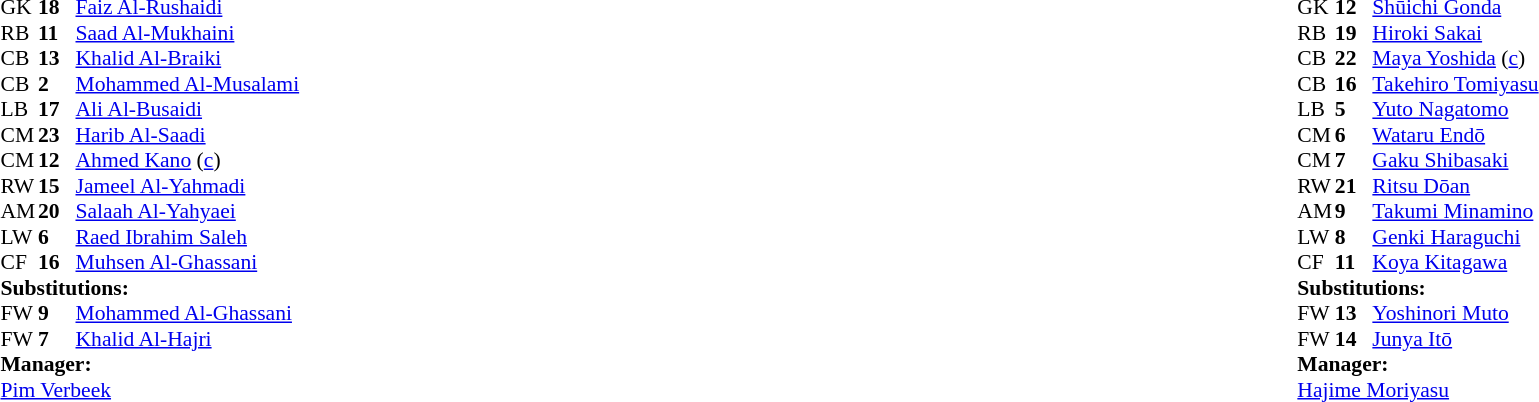<table width="100%">
<tr>
<td valign="top" width="40%"><br><table style="font-size:90%" cellspacing="0" cellpadding="0">
<tr>
<th width=25></th>
<th width=25></th>
</tr>
<tr>
<td>GK</td>
<td><strong>18</strong></td>
<td><a href='#'>Faiz Al-Rushaidi</a></td>
</tr>
<tr>
<td>RB</td>
<td><strong>11</strong></td>
<td><a href='#'>Saad Al-Mukhaini</a></td>
<td></td>
</tr>
<tr>
<td>CB</td>
<td><strong>13</strong></td>
<td><a href='#'>Khalid Al-Braiki</a></td>
</tr>
<tr>
<td>CB</td>
<td><strong>2</strong></td>
<td><a href='#'>Mohammed Al-Musalami</a></td>
</tr>
<tr>
<td>LB</td>
<td><strong>17</strong></td>
<td><a href='#'>Ali Al-Busaidi</a></td>
</tr>
<tr>
<td>CM</td>
<td><strong>23</strong></td>
<td><a href='#'>Harib Al-Saadi</a></td>
</tr>
<tr>
<td>CM</td>
<td><strong>12</strong></td>
<td><a href='#'>Ahmed Kano</a> (<a href='#'>c</a>)</td>
<td></td>
</tr>
<tr>
<td>RW</td>
<td><strong>15</strong></td>
<td><a href='#'>Jameel Al-Yahmadi</a></td>
</tr>
<tr>
<td>AM</td>
<td><strong>20</strong></td>
<td><a href='#'>Salaah Al-Yahyaei</a></td>
<td></td>
<td></td>
</tr>
<tr>
<td>LW</td>
<td><strong>6</strong></td>
<td><a href='#'>Raed Ibrahim Saleh</a></td>
<td></td>
</tr>
<tr>
<td>CF</td>
<td><strong>16</strong></td>
<td><a href='#'>Muhsen Al-Ghassani</a></td>
<td></td>
<td></td>
</tr>
<tr>
<td colspan=3><strong>Substitutions:</strong></td>
</tr>
<tr>
<td>FW</td>
<td><strong>9</strong></td>
<td><a href='#'>Mohammed Al-Ghassani</a></td>
<td></td>
<td></td>
</tr>
<tr>
<td>FW</td>
<td><strong>7</strong></td>
<td><a href='#'>Khalid Al-Hajri</a></td>
<td></td>
<td></td>
</tr>
<tr>
<td colspan=3><strong>Manager:</strong></td>
</tr>
<tr>
<td colspan=3> <a href='#'>Pim Verbeek</a></td>
</tr>
</table>
</td>
<td valign="top"></td>
<td valign="top" width="50%"><br><table style="font-size:90%; margin:auto" cellspacing="0" cellpadding="0">
<tr>
<th width=25></th>
<th width=25></th>
</tr>
<tr>
<td>GK</td>
<td><strong>12</strong></td>
<td><a href='#'>Shūichi Gonda</a></td>
</tr>
<tr>
<td>RB</td>
<td><strong>19</strong></td>
<td><a href='#'>Hiroki Sakai</a></td>
</tr>
<tr>
<td>CB</td>
<td><strong>22</strong></td>
<td><a href='#'>Maya Yoshida</a> (<a href='#'>c</a>)</td>
</tr>
<tr>
<td>CB</td>
<td><strong>16</strong></td>
<td><a href='#'>Takehiro Tomiyasu</a></td>
</tr>
<tr>
<td>LB</td>
<td><strong>5</strong></td>
<td><a href='#'>Yuto Nagatomo</a></td>
</tr>
<tr>
<td>CM</td>
<td><strong>6</strong></td>
<td><a href='#'>Wataru Endō</a></td>
</tr>
<tr>
<td>CM</td>
<td><strong>7</strong></td>
<td><a href='#'>Gaku Shibasaki</a></td>
</tr>
<tr>
<td>RW</td>
<td><strong>21</strong></td>
<td><a href='#'>Ritsu Dōan</a></td>
<td></td>
<td></td>
</tr>
<tr>
<td>AM</td>
<td><strong>9</strong></td>
<td><a href='#'>Takumi Minamino</a></td>
<td></td>
</tr>
<tr>
<td>LW</td>
<td><strong>8</strong></td>
<td><a href='#'>Genki Haraguchi</a></td>
</tr>
<tr>
<td>CF</td>
<td><strong>11</strong></td>
<td><a href='#'>Koya Kitagawa</a></td>
<td></td>
<td></td>
</tr>
<tr>
<td colspan=3><strong>Substitutions:</strong></td>
</tr>
<tr>
<td>FW</td>
<td><strong>13</strong></td>
<td><a href='#'>Yoshinori Muto</a></td>
<td></td>
<td></td>
</tr>
<tr>
<td>FW</td>
<td><strong>14</strong></td>
<td><a href='#'>Junya Itō</a></td>
<td></td>
<td></td>
</tr>
<tr>
<td colspan=3><strong>Manager:</strong></td>
</tr>
<tr>
<td colspan=3><a href='#'>Hajime Moriyasu</a></td>
</tr>
</table>
</td>
</tr>
</table>
